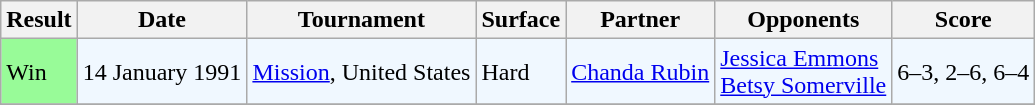<table class="wikitable">
<tr>
<th>Result</th>
<th>Date</th>
<th>Tournament</th>
<th>Surface</th>
<th>Partner</th>
<th>Opponents</th>
<th>Score</th>
</tr>
<tr style="background:#f0f8ff;">
<td style="background:#98fb98;">Win</td>
<td>14 January 1991</td>
<td><a href='#'>Mission</a>, United States</td>
<td>Hard</td>
<td> <a href='#'>Chanda Rubin</a></td>
<td> <a href='#'>Jessica Emmons</a><br> <a href='#'>Betsy Somerville</a></td>
<td>6–3, 2–6, 6–4</td>
</tr>
<tr>
</tr>
</table>
